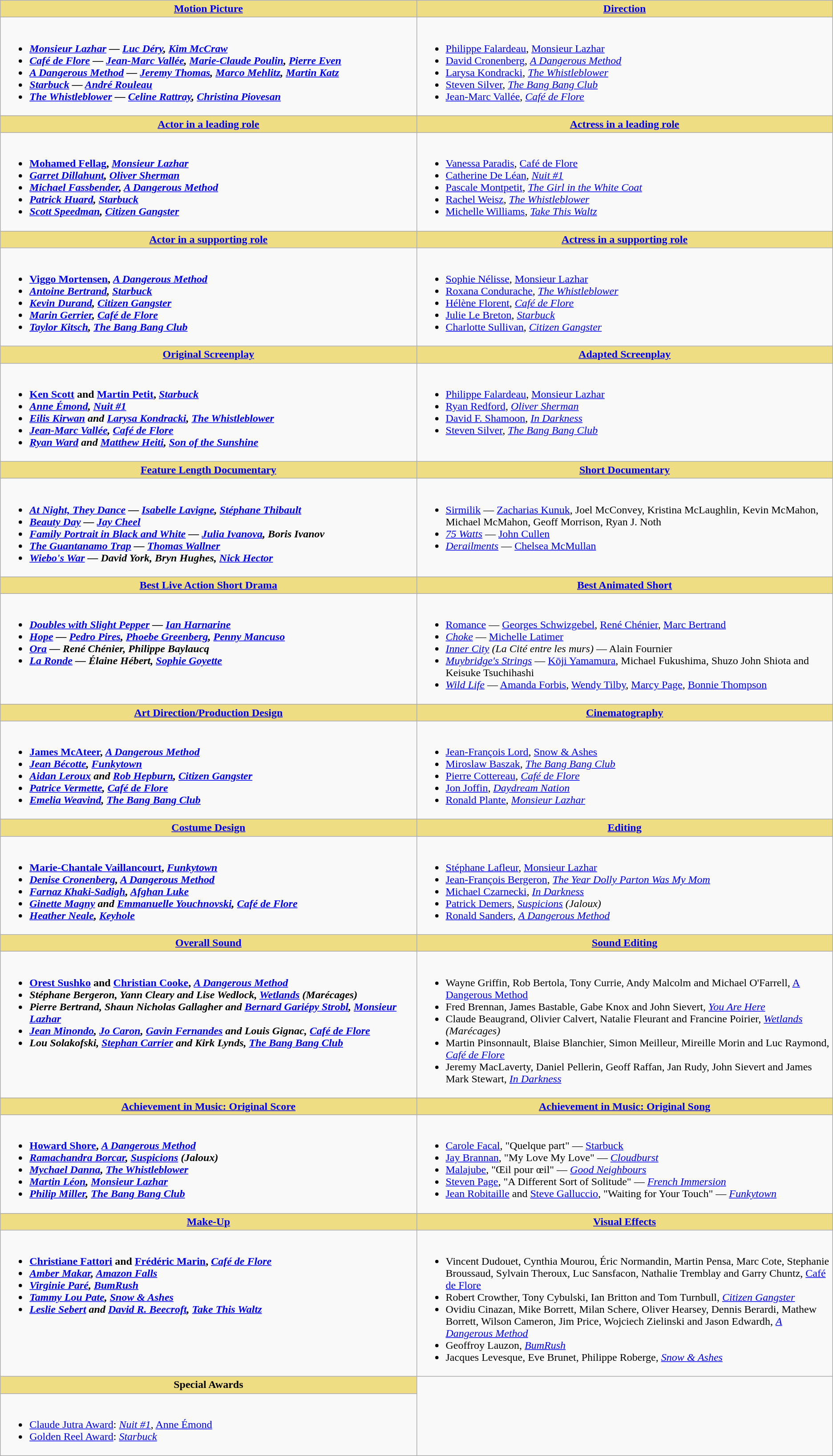<table class=wikitable>
<tr>
<th style="background:#EEDD82; width:50%"><a href='#'>Motion Picture</a></th>
<th style="background:#EEDD82; width:50%"><a href='#'>Direction</a></th>
</tr>
<tr>
<td valign="top"><br><ul><li> <strong><em><a href='#'>Monsieur Lazhar</a><em> — <a href='#'>Luc Déry</a>, <a href='#'>Kim McCraw</a><strong></li><li></em><a href='#'>Café de Flore</a><em> — <a href='#'>Jean-Marc Vallée</a>, <a href='#'>Marie-Claude Poulin</a>, <a href='#'>Pierre Even</a></li><li></em><a href='#'>A Dangerous Method</a><em> — <a href='#'>Jeremy Thomas</a>, <a href='#'>Marco Mehlitz</a>, <a href='#'>Martin Katz</a></li><li></em><a href='#'>Starbuck</a><em> — <a href='#'>André Rouleau</a></li><li></em><a href='#'>The Whistleblower</a><em> — <a href='#'>Celine Rattray</a>, <a href='#'>Christina Piovesan</a></li></ul></td>
<td valign="top"><br><ul><li> </strong><a href='#'>Philippe Falardeau</a>, </em><a href='#'>Monsieur Lazhar</a></em></strong></li><li><a href='#'>David Cronenberg</a>, <em><a href='#'>A Dangerous Method</a></em></li><li><a href='#'>Larysa Kondracki</a>, <em><a href='#'>The Whistleblower</a></em></li><li><a href='#'>Steven Silver</a>, <em><a href='#'>The Bang Bang Club</a></em></li><li><a href='#'>Jean-Marc Vallée</a>, <em><a href='#'>Café de Flore</a></em></li></ul></td>
</tr>
<tr>
<th style="background:#EEDD82; width:50%"><a href='#'>Actor in a leading role</a></th>
<th style="background:#EEDD82; width:50%"><a href='#'>Actress in a leading role</a></th>
</tr>
<tr>
<td valign="top"><br><ul><li> <strong><a href='#'>Mohamed Fellag</a>, <em><a href='#'>Monsieur Lazhar</a><strong><em></li><li><a href='#'>Garret Dillahunt</a>, </em><a href='#'>Oliver Sherman</a><em></li><li><a href='#'>Michael Fassbender</a>, </em><a href='#'>A Dangerous Method</a><em></li><li><a href='#'>Patrick Huard</a>, </em><a href='#'>Starbuck</a><em></li><li><a href='#'>Scott Speedman</a>, </em><a href='#'>Citizen Gangster</a><em></li></ul></td>
<td valign="top"><br><ul><li> </strong><a href='#'>Vanessa Paradis</a>, </em><a href='#'>Café de Flore</a></em></strong></li><li><a href='#'>Catherine De Léan</a>, <em><a href='#'>Nuit #1</a></em></li><li><a href='#'>Pascale Montpetit</a>, <em><a href='#'>The Girl in the White Coat</a></em></li><li><a href='#'>Rachel Weisz</a>, <em><a href='#'>The Whistleblower</a></em></li><li><a href='#'>Michelle Williams</a>, <em><a href='#'>Take This Waltz</a></em></li></ul></td>
</tr>
<tr>
<th style="background:#EEDD82; width:50%"><a href='#'>Actor in a supporting role</a></th>
<th style="background:#EEDD82; width:50%"><a href='#'>Actress in a supporting role</a></th>
</tr>
<tr>
<td valign="top"><br><ul><li> <strong><a href='#'>Viggo Mortensen</a>, <em><a href='#'>A Dangerous Method</a><strong><em></li><li><a href='#'>Antoine Bertrand</a>, </em><a href='#'>Starbuck</a><em></li><li><a href='#'>Kevin Durand</a>, </em><a href='#'>Citizen Gangster</a><em></li><li><a href='#'>Marin Gerrier</a>, </em><a href='#'>Café de Flore</a><em></li><li><a href='#'>Taylor Kitsch</a>, </em><a href='#'>The Bang Bang Club</a><em></li></ul></td>
<td valign="top"><br><ul><li> </strong><a href='#'>Sophie Nélisse</a>, </em><a href='#'>Monsieur Lazhar</a></em></strong></li><li><a href='#'>Roxana Condurache</a>, <em><a href='#'>The Whistleblower</a></em></li><li><a href='#'>Hélène Florent</a>, <em><a href='#'>Café de Flore</a></em></li><li><a href='#'>Julie Le Breton</a>, <em><a href='#'>Starbuck</a></em></li><li><a href='#'>Charlotte Sullivan</a>, <em><a href='#'>Citizen Gangster</a></em></li></ul></td>
</tr>
<tr>
<th style="background:#EEDD82; width:50%"><a href='#'>Original Screenplay</a></th>
<th style="background:#EEDD82; width:50%"><a href='#'>Adapted Screenplay</a></th>
</tr>
<tr>
<td valign="top"><br><ul><li> <strong><a href='#'>Ken Scott</a> and <a href='#'>Martin Petit</a>, <em><a href='#'>Starbuck</a><strong><em></li><li><a href='#'>Anne Émond</a>, </em><a href='#'>Nuit #1</a><em></li><li><a href='#'>Eilis Kirwan</a> and <a href='#'>Larysa Kondracki</a>, </em><a href='#'>The Whistleblower</a><em></li><li><a href='#'>Jean-Marc Vallée</a>, </em><a href='#'>Café de Flore</a><em></li><li><a href='#'>Ryan Ward</a> and <a href='#'>Matthew Heiti</a>, </em><a href='#'>Son of the Sunshine</a><em></li></ul></td>
<td valign="top"><br><ul><li> </strong><a href='#'>Philippe Falardeau</a>, </em><a href='#'>Monsieur Lazhar</a></em></strong></li><li><a href='#'>Ryan Redford</a>, <em><a href='#'>Oliver Sherman</a></em></li><li><a href='#'>David F. Shamoon</a>, <em><a href='#'>In Darkness</a></em></li><li><a href='#'>Steven Silver</a>, <em><a href='#'>The Bang Bang Club</a></em></li></ul></td>
</tr>
<tr>
<th style="background:#EEDD82; width:50%"><a href='#'>Feature Length Documentary</a></th>
<th style="background:#EEDD82; width:50%"><a href='#'>Short Documentary</a></th>
</tr>
<tr>
<td valign="top"><br><ul><li> <strong><em><a href='#'>At Night, They Dance</a><em> — <a href='#'>Isabelle Lavigne</a>, <a href='#'>Stéphane Thibault</a><strong></li><li></em><a href='#'>Beauty Day</a><em> — <a href='#'>Jay Cheel</a></li><li></em><a href='#'>Family Portrait in Black and White</a><em> — <a href='#'>Julia Ivanova</a>, Boris Ivanov</li><li></em><a href='#'>The Guantanamo Trap</a><em> — <a href='#'>Thomas Wallner</a></li><li></em><a href='#'>Wiebo's War</a><em> — David York, Bryn Hughes, <a href='#'>Nick Hector</a></li></ul></td>
<td valign="top"><br><ul><li> </em></strong><a href='#'>Sirmilik</a></em> — <a href='#'>Zacharias Kunuk</a>, Joel McConvey, Kristina McLaughlin, Kevin McMahon, Michael McMahon, Geoff Morrison, Ryan J. Noth</strong></li><li><em><a href='#'>75 Watts</a></em> — <a href='#'>John Cullen</a></li><li><em><a href='#'>Derailments</a></em> — <a href='#'>Chelsea McMullan</a></li></ul></td>
</tr>
<tr>
<th style="background:#EEDD82; width:50%"><a href='#'>Best Live Action Short Drama</a></th>
<th style="background:#EEDD82; width:50%"><a href='#'>Best Animated Short</a></th>
</tr>
<tr>
<td valign="top"><br><ul><li> <strong><em><a href='#'>Doubles with Slight Pepper</a><em> — <a href='#'>Ian Harnarine</a><strong></li><li></em><a href='#'>Hope</a><em> — <a href='#'>Pedro Pires</a>, <a href='#'>Phoebe Greenberg</a>, <a href='#'>Penny Mancuso</a></li><li></em><a href='#'>Ora</a><em> — René Chénier, Philippe Baylaucq</li><li></em><a href='#'>La Ronde</a><em> — Élaine Hébert, <a href='#'>Sophie Goyette</a></li></ul></td>
<td valign="top"><br><ul><li> </em></strong><a href='#'>Romance</a></em> — <a href='#'>Georges Schwizgebel</a>, <a href='#'>René Chénier</a>, <a href='#'>Marc Bertrand</a></strong></li><li><em><a href='#'>Choke</a></em> — <a href='#'>Michelle Latimer</a></li><li><em><a href='#'>Inner City</a> (La Cité entre les murs)</em> — Alain Fournier</li><li><em><a href='#'>Muybridge's Strings</a></em> — <a href='#'>Kōji Yamamura</a>, Michael Fukushima, Shuzo John Shiota and Keisuke Tsuchihashi</li><li><em><a href='#'>Wild Life</a></em> — <a href='#'>Amanda Forbis</a>, <a href='#'>Wendy Tilby</a>, <a href='#'>Marcy Page</a>, <a href='#'>Bonnie Thompson</a></li></ul></td>
</tr>
<tr>
<th style="background:#EEDD82; width:50%"><a href='#'>Art Direction/Production Design</a></th>
<th style="background:#EEDD82; width:50%"><a href='#'>Cinematography</a></th>
</tr>
<tr>
<td valign="top"><br><ul><li> <strong><a href='#'>James McAteer</a>, <em><a href='#'>A Dangerous Method</a><strong><em></li><li><a href='#'>Jean Bécotte</a>, </em><a href='#'>Funkytown</a><em></li><li><a href='#'>Aidan Leroux</a> and <a href='#'>Rob Hepburn</a>, </em><a href='#'>Citizen Gangster</a><em></li><li><a href='#'>Patrice Vermette</a>, </em><a href='#'>Café de Flore</a><em></li><li><a href='#'>Emelia Weavind</a>, </em><a href='#'>The Bang Bang Club</a><em></li></ul></td>
<td valign="top"><br><ul><li> </strong><a href='#'>Jean-François Lord</a>, </em><a href='#'>Snow & Ashes</a></em></strong></li><li><a href='#'>Miroslaw Baszak</a>, <em><a href='#'>The Bang Bang Club</a></em></li><li><a href='#'>Pierre Cottereau</a>, <em><a href='#'>Café de Flore</a></em></li><li><a href='#'>Jon Joffin</a>, <em><a href='#'>Daydream Nation</a></em></li><li><a href='#'>Ronald Plante</a>, <em><a href='#'>Monsieur Lazhar</a></em></li></ul></td>
</tr>
<tr>
<th style="background:#EEDD82; width:50%"><a href='#'>Costume Design</a></th>
<th style="background:#EEDD82; width:50%"><a href='#'>Editing</a></th>
</tr>
<tr>
<td valign="top"><br><ul><li> <strong><a href='#'>Marie-Chantale Vaillancourt</a>, <em><a href='#'>Funkytown</a><strong><em></li><li><a href='#'>Denise Cronenberg</a>, </em><a href='#'>A Dangerous Method</a><em></li><li><a href='#'>Farnaz Khaki-Sadigh</a>, </em><a href='#'>Afghan Luke</a><em></li><li><a href='#'>Ginette Magny</a> and <a href='#'>Emmanuelle Youchnovski</a>, </em><a href='#'>Café de Flore</a><em></li><li><a href='#'>Heather Neale</a>, </em><a href='#'>Keyhole</a><em></li></ul></td>
<td valign="top"><br><ul><li> </strong><a href='#'>Stéphane Lafleur</a>, </em><a href='#'>Monsieur Lazhar</a></em></strong></li><li><a href='#'>Jean-François Bergeron</a>, <em><a href='#'>The Year Dolly Parton Was My Mom</a></em></li><li><a href='#'>Michael Czarnecki</a>, <em><a href='#'>In Darkness</a></em></li><li><a href='#'>Patrick Demers</a>, <em><a href='#'>Suspicions</a> (Jaloux)</em></li><li><a href='#'>Ronald Sanders</a>, <em><a href='#'>A Dangerous Method</a></em></li></ul></td>
</tr>
<tr>
<th style="background:#EEDD82; width:50%"><a href='#'>Overall Sound</a></th>
<th style="background:#EEDD82; width:50%"><a href='#'>Sound Editing</a></th>
</tr>
<tr>
<td valign="top"><br><ul><li> <strong><a href='#'>Orest Sushko</a> and <a href='#'>Christian Cooke</a>, <em><a href='#'>A Dangerous Method</a><strong><em></li><li>Stéphane Bergeron, Yann Cleary and Lise Wedlock, </em><a href='#'>Wetlands</a> (Marécages)<em></li><li>Pierre Bertrand, Shaun Nicholas Gallagher and <a href='#'>Bernard Gariépy Strobl</a>, </em><a href='#'>Monsieur Lazhar</a><em></li><li><a href='#'>Jean Minondo</a>, <a href='#'>Jo Caron</a>, <a href='#'>Gavin Fernandes</a> and Louis Gignac, </em><a href='#'>Café de Flore</a><em></li><li>Lou Solakofski, <a href='#'>Stephan Carrier</a> and Kirk Lynds, </em><a href='#'>The Bang Bang Club</a><em></li></ul></td>
<td valign="top"><br><ul><li> </strong>Wayne Griffin, Rob Bertola, Tony Currie, Andy Malcolm and Michael O'Farrell, </em><a href='#'>A Dangerous Method</a></em></strong></li><li>Fred Brennan, James Bastable, Gabe Knox and John Sievert, <em><a href='#'>You Are Here</a></em></li><li>Claude Beaugrand, Olivier Calvert, Natalie Fleurant and Francine Poirier, <em><a href='#'>Wetlands</a> (Marécages)</em></li><li>Martin Pinsonnault, Blaise Blanchier, Simon Meilleur, Mireille Morin and Luc Raymond, <em><a href='#'>Café de Flore</a></em></li><li>Jeremy MacLaverty, Daniel Pellerin, Geoff Raffan, Jan Rudy, John Sievert and James Mark Stewart, <em><a href='#'>In Darkness</a></em></li></ul></td>
</tr>
<tr>
<th style="background:#EEDD82; width:50%"><a href='#'>Achievement in Music: Original Score</a></th>
<th style="background:#EEDD82; width:50%"><a href='#'>Achievement in Music: Original Song</a></th>
</tr>
<tr>
<td valign="top"><br><ul><li> <strong><a href='#'>Howard Shore</a>, <em><a href='#'>A Dangerous Method</a><strong><em></li><li><a href='#'>Ramachandra Borcar</a>, </em><a href='#'>Suspicions</a> (Jaloux)<em></li><li><a href='#'>Mychael Danna</a>, </em><a href='#'>The Whistleblower</a><em></li><li><a href='#'>Martin Léon</a>, </em><a href='#'>Monsieur Lazhar</a><em></li><li><a href='#'>Philip Miller</a>, </em><a href='#'>The Bang Bang Club</a><em></li></ul></td>
<td valign="top"><br><ul><li> </strong><a href='#'>Carole Facal</a>, "Quelque part" — </em><a href='#'>Starbuck</a></em></strong></li><li><a href='#'>Jay Brannan</a>, "My Love My Love" — <em><a href='#'>Cloudburst</a></em></li><li><a href='#'>Malajube</a>, "Œil pour œil" — <em><a href='#'>Good Neighbours</a></em></li><li><a href='#'>Steven Page</a>, "A Different Sort of Solitude" — <em><a href='#'>French Immersion</a></em></li><li><a href='#'>Jean Robitaille</a> and <a href='#'>Steve Galluccio</a>, "Waiting for Your Touch" — <em><a href='#'>Funkytown</a></em></li></ul></td>
</tr>
<tr>
<th style="background:#EEDD82; width:50%"><a href='#'>Make-Up</a></th>
<th style="background:#EEDD82; width:50%"><a href='#'>Visual Effects</a></th>
</tr>
<tr>
<td valign="top"><br><ul><li> <strong><a href='#'>Christiane Fattori</a> and <a href='#'>Frédéric Marin</a>, <em><a href='#'>Café de Flore</a><strong><em></li><li><a href='#'>Amber Makar</a>, </em><a href='#'>Amazon Falls</a><em></li><li><a href='#'>Virginie Paré</a>, </em><a href='#'>BumRush</a><em></li><li><a href='#'>Tammy Lou Pate</a>, </em><a href='#'>Snow & Ashes</a><em></li><li><a href='#'>Leslie Sebert</a> and <a href='#'>David R. Beecroft</a>, </em><a href='#'>Take This Waltz</a><em></li></ul></td>
<td valign="top"><br><ul><li> </strong>Vincent Dudouet, Cynthia Mourou, Éric Normandin, Martin Pensa, Marc Cote, Stephanie Broussaud, Sylvain Theroux, Luc Sansfacon, Nathalie Tremblay and Garry Chuntz, </em><a href='#'>Café de Flore</a></em></strong></li><li>Robert Crowther, Tony Cybulski, Ian Britton and Tom Turnbull, <em><a href='#'>Citizen Gangster</a></em></li><li>Ovidiu Cinazan, Mike Borrett, Milan Schere, Oliver Hearsey, Dennis Berardi, Mathew Borrett, Wilson Cameron, Jim Price, Wojciech Zielinski and Jason Edwardh, <em><a href='#'>A Dangerous Method</a></em></li><li>Geoffroy Lauzon, <em><a href='#'>BumRush</a></em></li><li>Jacques Levesque, Eve Brunet, Philippe Roberge, <em><a href='#'>Snow & Ashes</a></em></li></ul></td>
</tr>
<tr>
<th style="background:#EEDD82; width:50%">Special Awards</th>
</tr>
<tr>
<td valign="top"><br><ul><li><a href='#'>Claude Jutra Award</a>: <em><a href='#'>Nuit #1</a></em>, <a href='#'>Anne Émond</a></li><li><a href='#'>Golden Reel Award</a>: <em><a href='#'>Starbuck</a></em></li></ul></td>
</tr>
</table>
